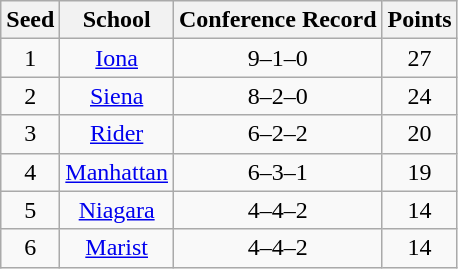<table class="wikitable" style="text-align:center">
<tr>
<th>Seed</th>
<th>School</th>
<th>Conference Record</th>
<th>Points</th>
</tr>
<tr>
<td>1</td>
<td><a href='#'>Iona</a></td>
<td>9–1–0</td>
<td>27</td>
</tr>
<tr>
<td>2</td>
<td><a href='#'>Siena</a></td>
<td>8–2–0</td>
<td>24</td>
</tr>
<tr>
<td>3</td>
<td><a href='#'>Rider</a></td>
<td>6–2–2</td>
<td>20</td>
</tr>
<tr>
<td>4</td>
<td><a href='#'>Manhattan</a></td>
<td>6–3–1</td>
<td>19</td>
</tr>
<tr>
<td>5</td>
<td><a href='#'>Niagara</a></td>
<td>4–4–2</td>
<td>14</td>
</tr>
<tr>
<td>6</td>
<td><a href='#'>Marist</a></td>
<td>4–4–2</td>
<td>14</td>
</tr>
</table>
